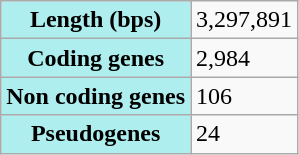<table class="wikitable">
<tr>
<th style="background:PaleTurquoise; color:Black">Length (bps)</th>
<td>3,297,891</td>
</tr>
<tr>
<th style="background:PaleTurquoise; color:Black">Coding genes</th>
<td>2,984</td>
</tr>
<tr>
<th style="background:PaleTurquoise; color:Black">Non coding genes</th>
<td>106</td>
</tr>
<tr>
<th style="background:PaleTurquoise; color:Black">Pseudogenes</th>
<td>24</td>
</tr>
</table>
